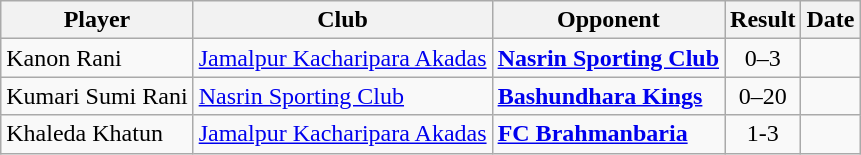<table class="wikitable">
<tr>
<th>Player</th>
<th>Club</th>
<th>Opponent</th>
<th style="text-align:center">Result</th>
<th>Date</th>
</tr>
<tr>
<td> Kanon Rani</td>
<td><a href='#'>Jamalpur Kacharipara Akadas</a></td>
<td><strong><a href='#'>Nasrin Sporting Club</a></strong></td>
<td align="center">0–3</td>
<td></td>
</tr>
<tr>
<td> Kumari Sumi Rani</td>
<td><a href='#'>Nasrin Sporting Club</a></td>
<td><strong><a href='#'>Bashundhara Kings</a></strong></td>
<td align="center">0–20</td>
<td></td>
</tr>
<tr>
<td> Khaleda Khatun</td>
<td><a href='#'>Jamalpur Kacharipara Akadas</a></td>
<td><strong><a href='#'>FC Brahmanbaria</a></strong></td>
<td align="center">1-3</td>
<td></td>
</tr>
</table>
